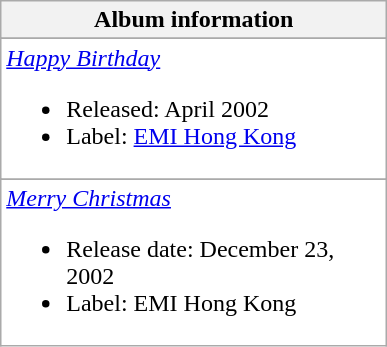<table class="wikitable">
<tr>
<th align="left" width="250px">Album information</th>
</tr>
<tr>
</tr>
<tr bgcolor="#FFFFFF">
<td align="left"><em><a href='#'>Happy Birthday</a></em><br><ul><li>Released: April 2002</li><li>Label: <a href='#'>EMI Hong Kong</a></li></ul></td>
</tr>
<tr>
</tr>
<tr bgcolor="#FFFFFF">
<td align="left"><em><a href='#'>Merry Christmas</a></em><br><ul><li>Release date: December 23, 2002</li><li>Label: EMI Hong Kong</li></ul></td>
</tr>
</table>
